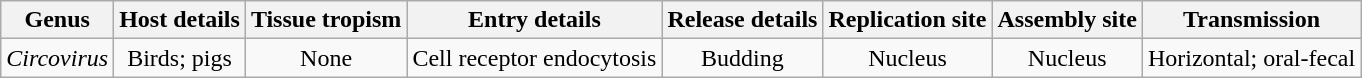<table class="wikitable sortable" style="text-align:center">
<tr>
<th>Genus</th>
<th>Host details</th>
<th>Tissue tropism</th>
<th>Entry details</th>
<th>Release details</th>
<th>Replication site</th>
<th>Assembly site</th>
<th>Transmission</th>
</tr>
<tr>
<td><em>Circovirus</em></td>
<td>Birds; pigs</td>
<td>None</td>
<td>Cell receptor endocytosis</td>
<td>Budding</td>
<td>Nucleus</td>
<td>Nucleus</td>
<td>Horizontal; oral-fecal</td>
</tr>
</table>
